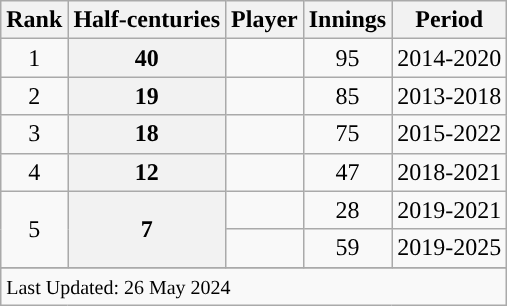<table class="wikitable">
<tr>
<th style="text-align:center;">Rank</th>
<th style="text-align:center;">Half-centuries</th>
<th style="text-align:center;">Player</th>
<th style="text-align:center;">Innings</th>
<th style="text-align:center;">Period</th>
</tr>
<tr>
<td align=center>1</td>
<th scope=row style=text-align:center;>40</th>
<td></td>
<td align=center>95</td>
<td>2014-2020</td>
</tr>
<tr>
<td align=center>2</td>
<th scope=row style=text-align:center;>19</th>
<td></td>
<td align=center>85</td>
<td>2013-2018</td>
</tr>
<tr>
<td align=center>3</td>
<th scope=row style=text-align:center;>18</th>
<td></td>
<td align=center>75</td>
<td>2015-2022</td>
</tr>
<tr>
<td align=center>4</td>
<th scope=row style=text-align:center;>12</th>
<td></td>
<td align=center>47</td>
<td>2018-2021</td>
</tr>
<tr>
<td align=center rowspan=2>5</td>
<th scope=row style=text-align:center; rowspan=2>7</th>
<td></td>
<td align=center>28</td>
<td>2019-2021</td>
</tr>
<tr>
<td></td>
<td align=center>59</td>
<td>2019-2025</td>
</tr>
<tr>
</tr>
<tr class=sortbottom>
<td colspan=6><small>Last Updated: 26 May 2024</small></td>
</tr>
</table>
